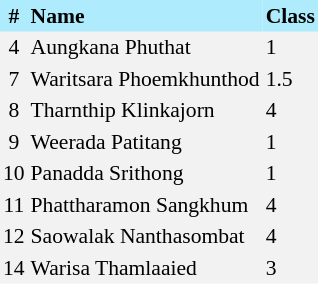<table border=0 cellpadding=2 cellspacing=0  |- bgcolor=#F2F2F2 style="text-align:center; font-size:90%;">
<tr bgcolor=#ADEBFD>
<th>#</th>
<th align=left>Name</th>
<th align=left>Class</th>
</tr>
<tr>
<td>4</td>
<td align=left>Aungkana Phuthat</td>
<td align=left>1</td>
</tr>
<tr>
<td>7</td>
<td align=left>Waritsara Phoemkhunthod</td>
<td align=left>1.5</td>
</tr>
<tr>
<td>8</td>
<td align=left>Tharnthip Klinkajorn</td>
<td align=left>4</td>
</tr>
<tr>
<td>9</td>
<td align=left>Weerada Patitang</td>
<td align=left>1</td>
</tr>
<tr>
<td>10</td>
<td align=left>Panadda Srithong</td>
<td align=left>1</td>
</tr>
<tr>
<td>11</td>
<td align=left>Phattharamon Sangkhum</td>
<td align=left>4</td>
</tr>
<tr>
<td>12</td>
<td align=left>Saowalak Nanthasombat</td>
<td align=left>4</td>
</tr>
<tr>
<td>14</td>
<td align=left>Warisa Thamlaaied</td>
<td align=left>3</td>
</tr>
</table>
